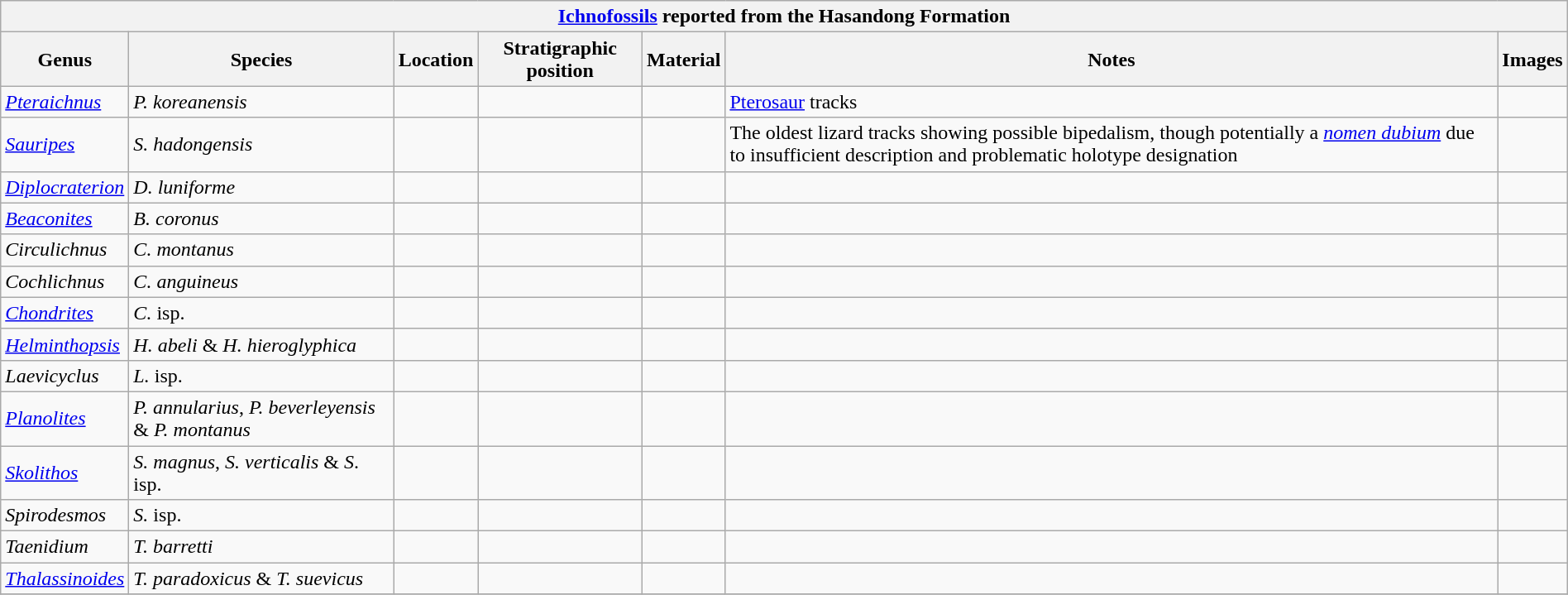<table class="wikitable" align="center" width="100%">
<tr>
<th colspan="7" align="center"><strong><a href='#'>Ichnofossils</a> reported from the Hasandong Formation</strong></th>
</tr>
<tr>
<th>Genus</th>
<th>Species</th>
<th>Location</th>
<th>Stratigraphic position</th>
<th>Material</th>
<th>Notes</th>
<th>Images</th>
</tr>
<tr>
<td><em><a href='#'>Pteraichnus</a></em></td>
<td><em>P. koreanensis</em></td>
<td></td>
<td></td>
<td></td>
<td><a href='#'>Pterosaur</a> tracks</td>
<td></td>
</tr>
<tr>
<td><em><a href='#'>Sauripes</a></em></td>
<td><em>S. hadongensis</em></td>
<td></td>
<td></td>
<td></td>
<td>The oldest lizard tracks showing possible bipedalism, though potentially a <em><a href='#'>nomen dubium</a></em> due to insufficient description and problematic holotype designation</td>
<td></td>
</tr>
<tr>
<td><em><a href='#'>Diplocraterion</a></em></td>
<td><em>D. luniforme</em></td>
<td></td>
<td></td>
<td></td>
<td></td>
<td></td>
</tr>
<tr>
<td><em><a href='#'>Beaconites</a></em></td>
<td><em>B. coronus</em></td>
<td></td>
<td></td>
<td></td>
<td></td>
<td></td>
</tr>
<tr>
<td><em>Circulichnus</em></td>
<td><em>C. montanus</em></td>
<td></td>
<td></td>
<td></td>
<td></td>
<td></td>
</tr>
<tr>
<td><em>Cochlichnus</em></td>
<td><em>C. anguineus</em></td>
<td></td>
<td></td>
<td></td>
<td></td>
<td></td>
</tr>
<tr>
<td><em><a href='#'>Chondrites</a></em></td>
<td><em>C.</em> isp.</td>
<td></td>
<td></td>
<td></td>
<td></td>
<td></td>
</tr>
<tr>
<td><em><a href='#'>Helminthopsis</a></em></td>
<td><em>H. abeli</em> & <em>H.  hieroglyphica</em></td>
<td></td>
<td></td>
<td></td>
<td></td>
<td></td>
</tr>
<tr>
<td><em>Laevicyclus</em></td>
<td><em>L.</em> isp.</td>
<td></td>
<td></td>
<td></td>
<td></td>
<td></td>
</tr>
<tr>
<td><em><a href='#'>Planolites</a></em></td>
<td><em>P. annularius</em>, <em>P. beverleyensis</em> & <em>P. montanus</em></td>
<td></td>
<td></td>
<td></td>
<td></td>
<td></td>
</tr>
<tr>
<td><em><a href='#'>Skolithos</a></em></td>
<td><em>S. magnus</em>, <em>S. verticalis</em> & <em>S</em>. isp.</td>
<td></td>
<td></td>
<td></td>
<td></td>
<td></td>
</tr>
<tr>
<td><em>Spirodesmos</em></td>
<td><em>S.</em> isp.</td>
<td></td>
<td></td>
<td></td>
<td></td>
<td></td>
</tr>
<tr>
<td><em>Taenidium</em></td>
<td><em>T. barretti</em></td>
<td></td>
<td></td>
<td></td>
<td></td>
<td></td>
</tr>
<tr>
<td><em><a href='#'>Thalassinoides</a></em></td>
<td><em>T. paradoxicus</em> & <em>T. suevicus</em></td>
<td></td>
<td></td>
<td></td>
<td></td>
<td></td>
</tr>
<tr>
</tr>
</table>
